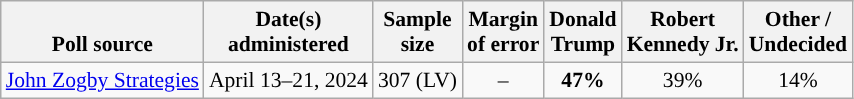<table class="wikitable sortable mw-datatable" style="font-size:90%;text-align:center;line-height:17px">
<tr valign=bottom>
<th>Poll source</th>
<th>Date(s)<br>administered</th>
<th>Sample<br>size</th>
<th>Margin<br>of error</th>
<th class="unsortable">Donald<br>Trump<br></th>
<th class="unsortable">Robert<br>Kennedy Jr.<br></th>
<th class="unsortable">Other /<br>Undecided</th>
</tr>
<tr>
<td style="text-align:left;"><a href='#'>John Zogby Strategies</a></td>
<td data-sort-value="2024-05-01">April 13–21, 2024</td>
<td>307 (LV)</td>
<td>–</td>
<td style="background-color:"><strong>47%</strong></td>
<td>39%</td>
<td>14%</td>
</tr>
</table>
